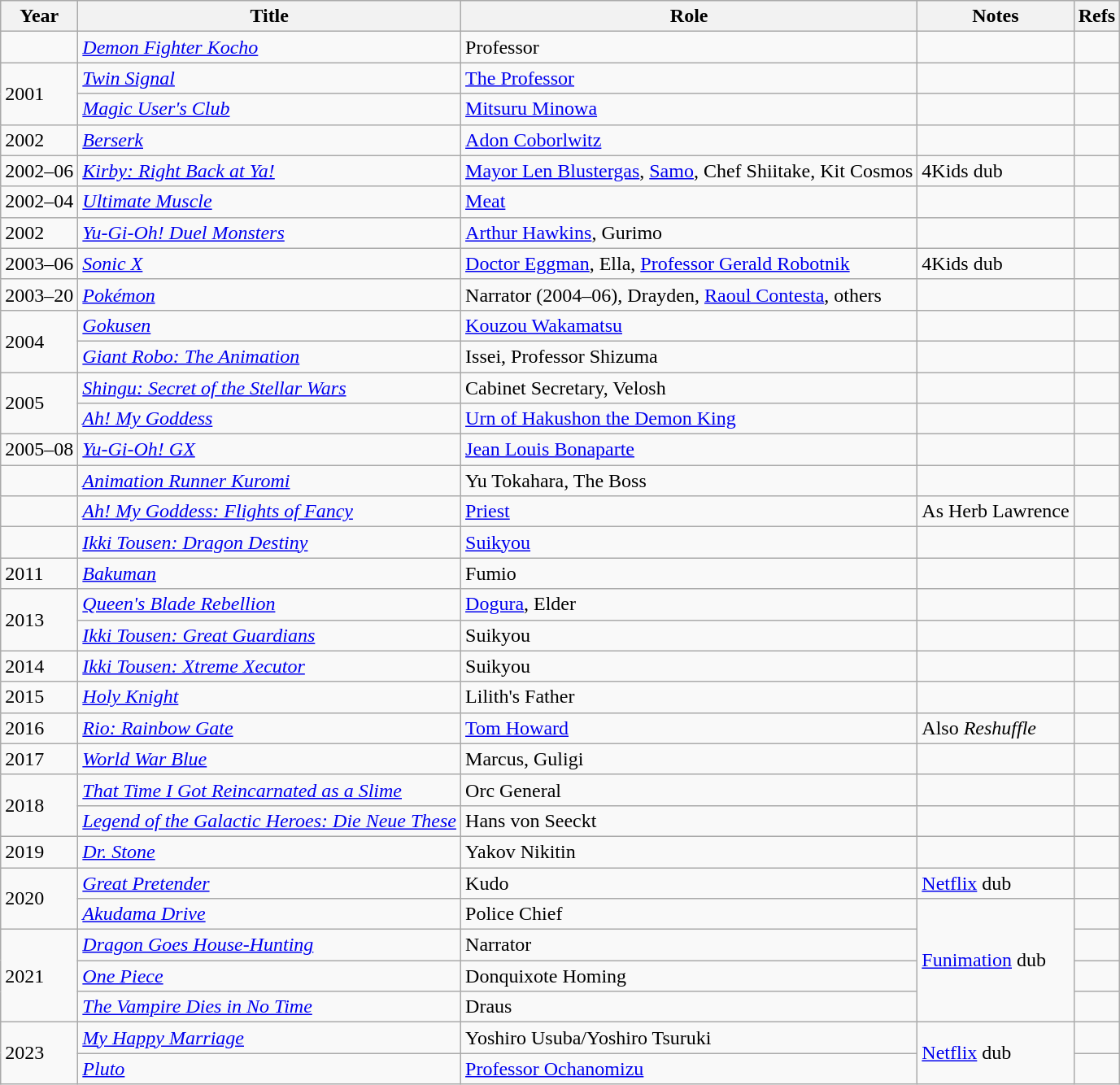<table class="wikitable sortable plainrowheaders">
<tr>
<th>Year</th>
<th>Title</th>
<th>Role</th>
<th class="unsortable">Notes</th>
<th class="unsortable">Refs</th>
</tr>
<tr>
<td></td>
<td><em><a href='#'>Demon Fighter Kocho</a></em></td>
<td>Professor</td>
<td></td>
<td></td>
</tr>
<tr>
<td rowspan=2>2001</td>
<td><em><a href='#'>Twin Signal</a></em></td>
<td><a href='#'>The Professor</a></td>
<td></td>
<td></td>
</tr>
<tr>
<td><em><a href='#'>Magic User's Club</a></em></td>
<td><a href='#'>Mitsuru Minowa</a></td>
<td></td>
<td></td>
</tr>
<tr>
<td>2002</td>
<td><em><a href='#'>Berserk</a></em></td>
<td><a href='#'>Adon Coborlwitz</a></td>
<td></td>
<td></td>
</tr>
<tr>
<td>2002–06</td>
<td><em><a href='#'>Kirby: Right Back at Ya!</a></em></td>
<td><a href='#'>Mayor Len Blustergas</a>, <a href='#'>Samo</a>, Chef Shiitake, Kit Cosmos</td>
<td>4Kids dub</td>
<td></td>
</tr>
<tr>
<td>2002–04</td>
<td><em><a href='#'>Ultimate Muscle</a></em></td>
<td><a href='#'>Meat</a></td>
<td></td>
<td></td>
</tr>
<tr>
<td>2002</td>
<td><em><a href='#'>Yu-Gi-Oh! Duel Monsters</a></em></td>
<td><a href='#'>Arthur Hawkins</a>, Gurimo</td>
<td></td>
<td></td>
</tr>
<tr>
<td>2003–06</td>
<td><em><a href='#'>Sonic X</a></em></td>
<td><a href='#'>Doctor Eggman</a>, Ella, <a href='#'>Professor Gerald Robotnik</a></td>
<td>4Kids dub</td>
<td></td>
</tr>
<tr>
<td>2003–20</td>
<td><em><a href='#'>Pokémon</a></em></td>
<td>Narrator (2004–06), Drayden, <a href='#'>Raoul Contesta</a>, others</td>
<td></td>
<td></td>
</tr>
<tr>
<td rowspan=2>2004</td>
<td><em><a href='#'>Gokusen</a></em></td>
<td><a href='#'>Kouzou Wakamatsu</a></td>
<td></td>
<td></td>
</tr>
<tr>
<td><em><a href='#'>Giant Robo: The Animation</a></em></td>
<td>Issei, Professor Shizuma</td>
<td></td>
<td></td>
</tr>
<tr>
<td rowspan=2>2005</td>
<td><em><a href='#'>Shingu: Secret of the Stellar Wars</a></em></td>
<td>Cabinet Secretary, Velosh</td>
<td></td>
<td></td>
</tr>
<tr>
<td><em><a href='#'>Ah! My Goddess</a></em></td>
<td><a href='#'>Urn of Hakushon the Demon King</a></td>
<td></td>
<td></td>
</tr>
<tr>
<td>2005–08</td>
<td><em><a href='#'>Yu-Gi-Oh! GX</a></em></td>
<td><a href='#'>Jean Louis Bonaparte</a></td>
<td></td>
<td></td>
</tr>
<tr>
<td></td>
<td><em><a href='#'>Animation Runner Kuromi</a></em></td>
<td>Yu Tokahara, The Boss</td>
<td></td>
<td></td>
</tr>
<tr>
<td></td>
<td><em><a href='#'>Ah! My Goddess: Flights of Fancy</a></em></td>
<td><a href='#'>Priest</a></td>
<td>As Herb Lawrence</td>
<td></td>
</tr>
<tr>
<td></td>
<td><em><a href='#'>Ikki Tousen: Dragon Destiny</a></em></td>
<td><a href='#'>Suikyou</a></td>
<td></td>
<td></td>
</tr>
<tr>
<td>2011</td>
<td><em><a href='#'>Bakuman</a></em></td>
<td>Fumio</td>
<td></td>
<td></td>
</tr>
<tr>
<td rowspan=2>2013</td>
<td><em><a href='#'>Queen's Blade Rebellion</a></em></td>
<td><a href='#'>Dogura</a>, Elder</td>
<td></td>
<td></td>
</tr>
<tr>
<td><em><a href='#'>Ikki Tousen: Great Guardians</a></em></td>
<td>Suikyou</td>
<td></td>
<td></td>
</tr>
<tr>
<td>2014</td>
<td><em><a href='#'>Ikki Tousen: Xtreme Xecutor</a></em></td>
<td>Suikyou</td>
<td></td>
<td></td>
</tr>
<tr>
<td>2015</td>
<td><em><a href='#'>Holy Knight</a></em></td>
<td>Lilith's Father</td>
<td></td>
<td></td>
</tr>
<tr>
<td>2016</td>
<td><em><a href='#'>Rio: Rainbow Gate</a></em></td>
<td><a href='#'>Tom Howard</a></td>
<td>Also <em>Reshuffle</em></td>
<td></td>
</tr>
<tr>
<td>2017</td>
<td><em><a href='#'>World War Blue</a></em></td>
<td>Marcus, Guligi</td>
<td></td>
<td></td>
</tr>
<tr>
<td rowspan=2>2018</td>
<td><em><a href='#'>That Time I Got Reincarnated as a Slime</a></em></td>
<td>Orc General</td>
<td></td>
</tr>
<tr>
<td><em><a href='#'>Legend of the Galactic Heroes: Die Neue These</a></em></td>
<td>Hans von Seeckt</td>
<td></td>
<td></td>
</tr>
<tr>
<td>2019</td>
<td><em><a href='#'>Dr. Stone</a></em></td>
<td>Yakov Nikitin</td>
<td></td>
<td></td>
</tr>
<tr>
<td rowspan=2>2020</td>
<td><em><a href='#'>Great Pretender</a></em></td>
<td>Kudo</td>
<td><a href='#'>Netflix</a> dub</td>
<td></td>
</tr>
<tr>
<td><em><a href='#'>Akudama Drive</a></em></td>
<td>Police Chief</td>
<td rowspan="4"><a href='#'>Funimation</a> dub</td>
<td></td>
</tr>
<tr>
<td rowspan=3>2021</td>
<td><em><a href='#'>Dragon Goes House-Hunting</a></em></td>
<td>Narrator</td>
<td></td>
</tr>
<tr>
<td><em><a href='#'>One Piece</a></em></td>
<td>Donquixote Homing</td>
<td></td>
</tr>
<tr>
<td><em><a href='#'>The Vampire Dies in No Time</a></em></td>
<td>Draus</td>
<td></td>
</tr>
<tr>
<td rowspan=2>2023</td>
<td><em><a href='#'>My Happy Marriage</a></em></td>
<td>Yoshiro Usuba/Yoshiro Tsuruki</td>
<td rowspan="2"><a href='#'>Netflix</a> dub</td>
<td></td>
</tr>
<tr>
<td><em><a href='#'>Pluto</a></em></td>
<td><a href='#'>Professor Ochanomizu</a></td>
<td></td>
</tr>
</table>
